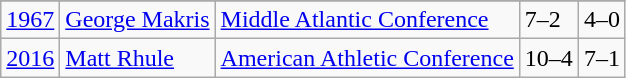<table class="wikitable">
<tr>
</tr>
<tr>
<td><a href='#'>1967</a></td>
<td><a href='#'>George Makris</a></td>
<td><a href='#'>Middle Atlantic Conference</a></td>
<td>7–2</td>
<td>4–0</td>
</tr>
<tr>
<td><a href='#'>2016</a></td>
<td><a href='#'>Matt Rhule</a></td>
<td><a href='#'>American Athletic Conference</a></td>
<td>10–4</td>
<td>7–1</td>
</tr>
</table>
